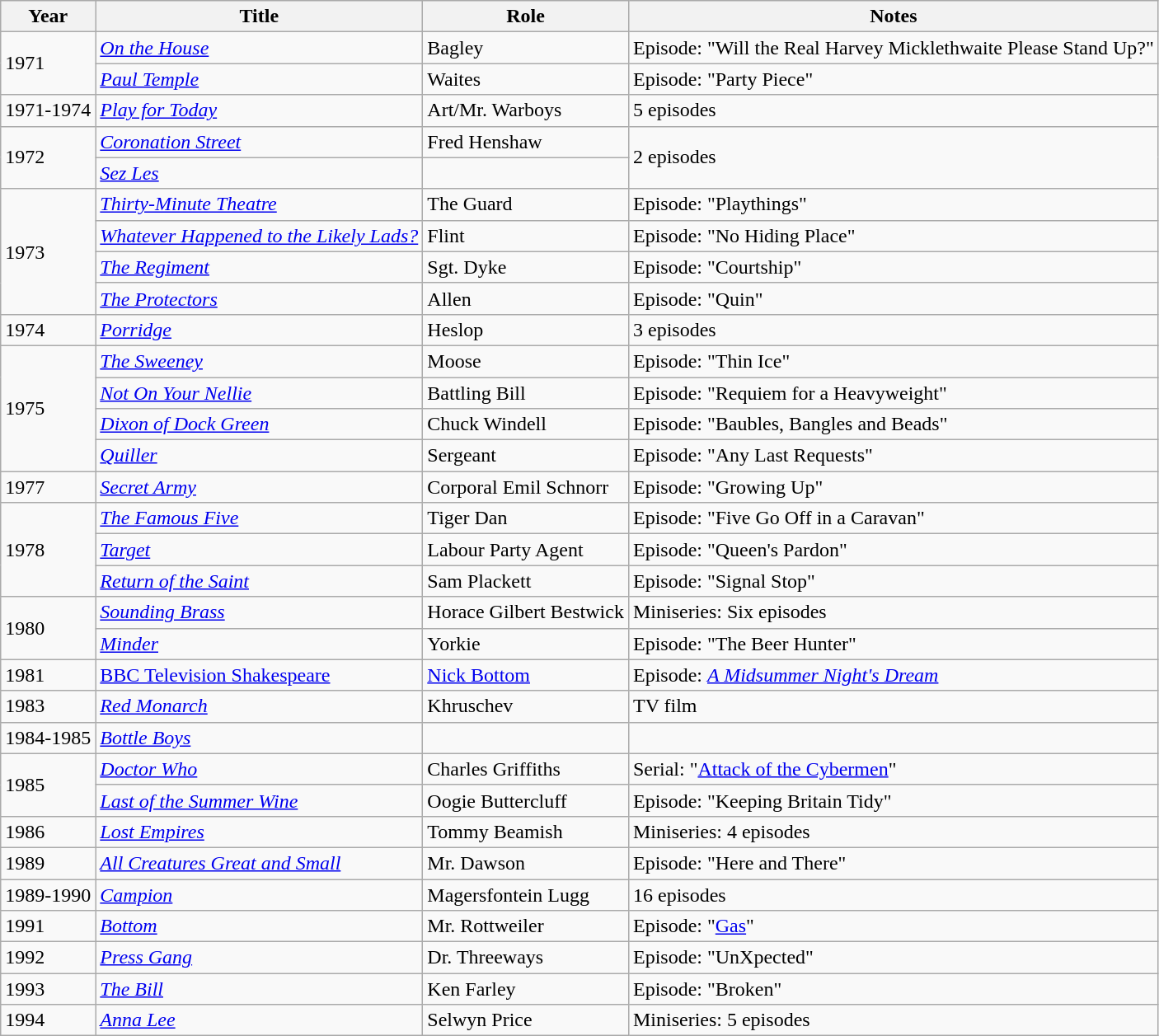<table class="wikitable">
<tr>
<th>Year</th>
<th>Title</th>
<th>Role</th>
<th>Notes</th>
</tr>
<tr>
<td rowspan="2">1971</td>
<td><a href='#'><em>On the House</em></a></td>
<td>Bagley</td>
<td>Episode: "Will the Real Harvey Micklethwaite Please Stand Up?"</td>
</tr>
<tr>
<td><a href='#'><em>Paul Temple</em></a></td>
<td>Waites</td>
<td>Episode: "Party Piece"</td>
</tr>
<tr>
<td>1971-1974</td>
<td><em><a href='#'>Play for Today</a></em></td>
<td>Art/Mr. Warboys</td>
<td>5 episodes</td>
</tr>
<tr>
<td rowspan="2">1972</td>
<td><em><a href='#'>Coronation Street</a></em></td>
<td>Fred Henshaw</td>
<td rowspan="2">2 episodes</td>
</tr>
<tr>
<td><em><a href='#'>Sez Les</a></em></td>
<td></td>
</tr>
<tr>
<td rowspan="4">1973</td>
<td><em><a href='#'>Thirty-Minute Theatre</a></em></td>
<td>The Guard</td>
<td>Episode: "Playthings"</td>
</tr>
<tr>
<td><em><a href='#'>Whatever Happened to the Likely Lads?</a></em></td>
<td>Flint</td>
<td>Episode: "No Hiding Place"</td>
</tr>
<tr>
<td><a href='#'><em>The Regiment</em></a></td>
<td>Sgt. Dyke</td>
<td>Episode: "Courtship"</td>
</tr>
<tr>
<td><em><a href='#'>The Protectors</a></em></td>
<td>Allen</td>
<td>Episode: "Quin"</td>
</tr>
<tr>
<td>1974</td>
<td><a href='#'><em>Porridge</em></a></td>
<td>Heslop</td>
<td>3 episodes</td>
</tr>
<tr>
<td rowspan="4">1975</td>
<td><em><a href='#'>The Sweeney</a></em></td>
<td>Moose</td>
<td>Episode: "Thin Ice"</td>
</tr>
<tr>
<td><em><a href='#'>Not On Your Nellie</a></em></td>
<td>Battling Bill</td>
<td>Episode: "Requiem for a Heavyweight"</td>
</tr>
<tr>
<td><em><a href='#'>Dixon of Dock Green</a></em></td>
<td>Chuck Windell</td>
<td>Episode: "Baubles, Bangles and Beads"</td>
</tr>
<tr>
<td><a href='#'><em>Quiller</em></a></td>
<td>Sergeant</td>
<td>Episode: "Any Last Requests"</td>
</tr>
<tr>
<td>1977</td>
<td><a href='#'><em>Secret Army</em></a></td>
<td>Corporal Emil Schnorr</td>
<td>Episode: "Growing Up"</td>
</tr>
<tr>
<td rowspan="3">1978</td>
<td><a href='#'><em>The Famous Five</em></a></td>
<td>Tiger Dan</td>
<td>Episode: "Five Go Off in a Caravan"</td>
</tr>
<tr>
<td><a href='#'><em>Target</em></a></td>
<td>Labour Party Agent</td>
<td>Episode: "Queen's Pardon"</td>
</tr>
<tr>
<td><em><a href='#'>Return of the Saint</a></em></td>
<td>Sam Plackett</td>
<td>Episode: "Signal Stop"</td>
</tr>
<tr>
<td rowspan="2">1980</td>
<td><a href='#'><em>Sounding Brass</em></a></td>
<td>Horace Gilbert Bestwick</td>
<td>Miniseries: Six episodes</td>
</tr>
<tr>
<td><a href='#'><em>Minder</em></a></td>
<td>Yorkie</td>
<td>Episode: "The Beer Hunter"</td>
</tr>
<tr>
<td>1981</td>
<td><a href='#'>BBC Television Shakespeare</a></td>
<td><a href='#'>Nick Bottom</a></td>
<td>Episode: <em><a href='#'>A Midsummer Night's Dream</a></em></td>
</tr>
<tr>
<td>1983</td>
<td><em><a href='#'>Red Monarch</a></em></td>
<td>Khruschev</td>
<td>TV film</td>
</tr>
<tr>
<td>1984-1985</td>
<td><em><a href='#'>Bottle Boys</a></em></td>
<td></td>
<td></td>
</tr>
<tr>
<td rowspan="2">1985</td>
<td><em><a href='#'>Doctor Who</a></em></td>
<td>Charles Griffiths</td>
<td>Serial: "<a href='#'>Attack of the Cybermen</a>"</td>
</tr>
<tr>
<td><em><a href='#'>Last of the Summer Wine</a></em></td>
<td>Oogie Buttercluff</td>
<td>Episode: "Keeping Britain Tidy"</td>
</tr>
<tr>
<td>1986</td>
<td><em><a href='#'>Lost Empires</a></em></td>
<td>Tommy Beamish</td>
<td>Miniseries: 4 episodes</td>
</tr>
<tr>
<td>1989</td>
<td><a href='#'><em>All Creatures Great and Small</em></a></td>
<td>Mr. Dawson</td>
<td>Episode: "Here and There"</td>
</tr>
<tr>
<td>1989-1990</td>
<td><a href='#'><em>Campion</em></a></td>
<td>Magersfontein Lugg</td>
<td>16 episodes</td>
</tr>
<tr>
<td>1991</td>
<td><a href='#'><em>Bottom</em></a></td>
<td>Mr. Rottweiler</td>
<td>Episode: "<a href='#'>Gas</a>"</td>
</tr>
<tr>
<td>1992</td>
<td><em><a href='#'>Press Gang</a></em></td>
<td>Dr. Threeways</td>
<td>Episode: "UnXpected"</td>
</tr>
<tr>
<td>1993</td>
<td><em><a href='#'>The Bill</a></em></td>
<td>Ken Farley</td>
<td>Episode: "Broken"</td>
</tr>
<tr>
<td>1994</td>
<td><a href='#'><em>Anna Lee</em></a></td>
<td>Selwyn Price</td>
<td>Miniseries: 5 episodes</td>
</tr>
</table>
